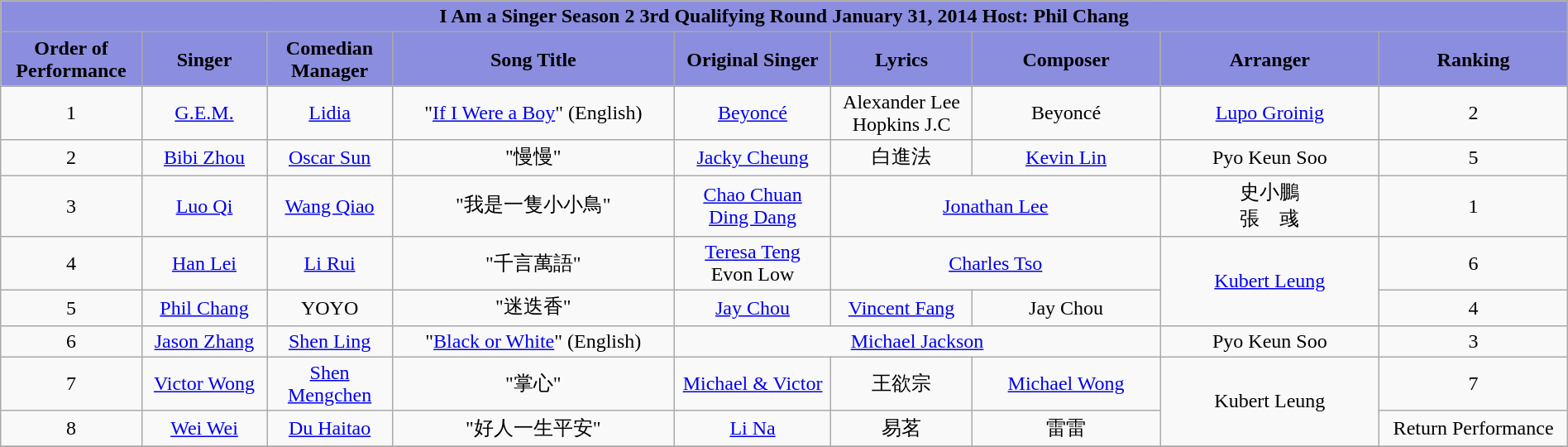<table class="wikitable sortable mw-collapsible" width="100%" style="text-align:center">
<tr align=center style="background:#8B8EDE">
<td colspan="9"><div><strong>I Am a Singer Season 2 3rd Qualifying Round January 31, 2014 Host: Phil Chang</strong></div></td>
</tr>
<tr align=center style="background:#8B8EDE">
<td style="width:9%"><strong>Order of Performance</strong></td>
<td style="width:8%"><strong>Singer</strong></td>
<td style="width:8%"><strong>Comedian Manager</strong></td>
<td style="width:18%"><strong>Song Title</strong></td>
<td style="width:10%"><strong>Original Singer</strong></td>
<td style=width:10%"><strong>Lyrics</strong></td>
<td style="width:12%"><strong>Composer</strong></td>
<td style="width:14%"><strong>Arranger</strong></td>
<td style="width:12%"><strong>Ranking</strong></td>
</tr>
<tr>
<td>1</td>
<td><a href='#'>G.E.M.</a></td>
<td><a href='#'>Lidia</a></td>
<td>"<a href='#'>If I Were a Boy</a>" (English)</td>
<td><a href='#'>Beyoncé</a></td>
<td>Alexander Lee<br>Hopkins J.C</td>
<td>Beyoncé</td>
<td><a href='#'>Lupo Groinig</a></td>
<td>2 </td>
</tr>
<tr>
<td>2</td>
<td><a href='#'>Bibi Zhou</a></td>
<td><a href='#'>Oscar Sun</a></td>
<td>"慢慢"</td>
<td><a href='#'>Jacky Cheung</a></td>
<td>白進法</td>
<td><a href='#'>Kevin Lin</a></td>
<td>Pyo Keun Soo</td>
<td>5 </td>
</tr>
<tr>
<td>3</td>
<td><a href='#'>Luo Qi</a></td>
<td><a href='#'>Wang Qiao</a></td>
<td>"我是一隻小小鳥"</td>
<td><a href='#'>Chao Chuan</a><br><a href='#'>Ding Dang</a></td>
<td colspan="2"><a href='#'>Jonathan Lee</a></td>
<td>史小鵬<br>張　彧</td>
<td>1 </td>
</tr>
<tr>
<td>4</td>
<td><a href='#'>Han Lei</a></td>
<td><a href='#'>Li Rui</a></td>
<td>"千言萬語"</td>
<td><a href='#'>Teresa Teng</a><br>Evon Low</td>
<td colspan="2"><a href='#'>Charles Tso</a></td>
<td rowspan="2"><a href='#'>Kubert Leung</a></td>
<td>6 </td>
</tr>
<tr>
<td>5</td>
<td><a href='#'>Phil Chang</a></td>
<td>YOYO</td>
<td>"迷迭香"</td>
<td><a href='#'>Jay Chou</a></td>
<td><a href='#'>Vincent Fang</a></td>
<td>Jay Chou</td>
<td>4 </td>
</tr>
<tr>
<td>6</td>
<td><a href='#'>Jason Zhang</a></td>
<td><a href='#'>Shen Ling</a></td>
<td>"<a href='#'>Black or White</a>" (English)</td>
<td colspan="3"><a href='#'>Michael Jackson</a></td>
<td>Pyo Keun Soo</td>
<td>3 </td>
</tr>
<tr>
<td>7</td>
<td><a href='#'>Victor Wong</a></td>
<td><a href='#'>Shen Mengchen</a></td>
<td>"掌心"</td>
<td><a href='#'>Michael & Victor</a></td>
<td>王欲宗</td>
<td><a href='#'>Michael Wong</a></td>
<td rowspan="2">Kubert Leung</td>
<td>7 </td>
</tr>
<tr>
<td>8</td>
<td><a href='#'>Wei Wei</a></td>
<td><a href='#'>Du Haitao</a></td>
<td>"好人一生平安"</td>
<td><a href='#'>Li Na</a></td>
<td>易茗</td>
<td>雷雷</td>
<td>Return Performance</td>
</tr>
<tr>
</tr>
</table>
